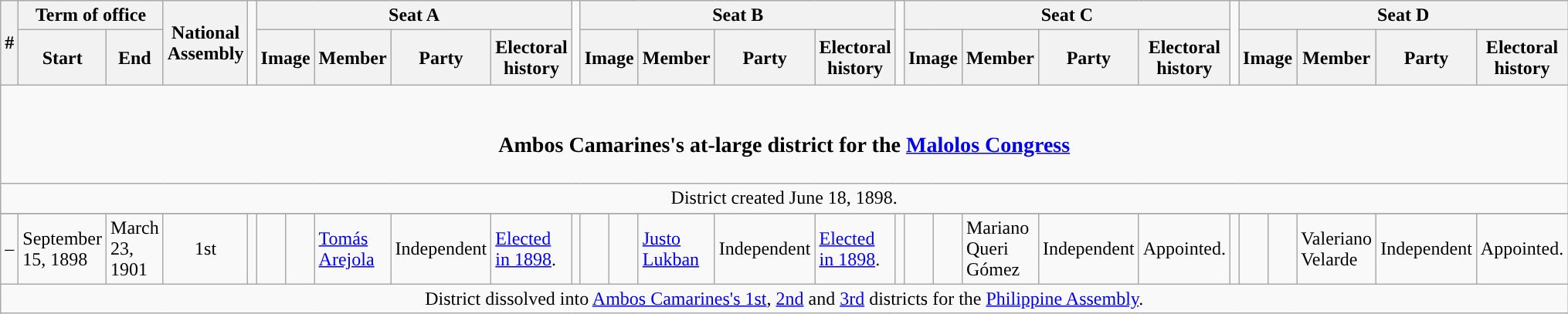<table class=wikitable>
<tr>
<th rowspan=2>#</th>
<th colspan=2>Term of office</th>
<th rowspan=2>National<br>Assembly</th>
<td rowspan=2></td>
<th colspan=5>Seat A</th>
<td rowspan=2></td>
<th colspan=5>Seat B</th>
<td rowspan=2></td>
<th colspan=5>Seat C</th>
<td rowspan=2></td>
<th colspan=5>Seat D</th>
</tr>
<tr style="height:3em">
<th>Start</th>
<th>End</th>
<th colspan="2" style="text-align:center;">Image</th>
<th>Member</th>
<th>Party</th>
<th>Electoral history</th>
<th colspan="2" style="text-align:center;">Image</th>
<th>Member</th>
<th>Party</th>
<th>Electoral history</th>
<th colspan="2" style="text-align:center;">Image</th>
<th>Member</th>
<th>Party</th>
<th>Electoral history</th>
<th colspan="2" style="text-align:center;">Image</th>
<th>Member</th>
<th>Party</th>
<th>Electoral history</th>
</tr>
<tr>
<td colspan="28" style="text-align:center;"><br><h3>Ambos Camarines's at-large district for the <a href='#'>Malolos Congress</a></h3></td>
</tr>
<tr>
<td colspan="28" style="text-align:center;">District created June 18, 1898.</td>
</tr>
<tr>
</tr>
<tr style="height:3em">
<td style="text-align:center;">–</td>
<td>September 15, 1898</td>
<td>March 23, 1901</td>
<td style="text-align:center;">1st</td>
<td></td>
<td style="background:"></td>
<td></td>
<td><a href='#'>Tomás Arejola</a></td>
<td>Independent</td>
<td><a href='#'>Elected in 1898</a>.</td>
<td></td>
<td style="background:"></td>
<td></td>
<td><a href='#'>Justo Lukban</a></td>
<td>Independent</td>
<td><a href='#'>Elected in 1898</a>.</td>
<td></td>
<td style="background:"></td>
<td></td>
<td>Mariano Queri Gómez</td>
<td>Independent</td>
<td>Appointed.</td>
<td></td>
<td style="background:"></td>
<td></td>
<td>Valeriano Velarde</td>
<td>Independent</td>
<td>Appointed.</td>
</tr>
<tr>
<td colspan="28" style="text-align:center;">District dissolved into <a href='#'>Ambos Camarines's 1st</a>, <a href='#'>2nd</a> and <a href='#'>3rd</a> districts for the <a href='#'>Philippine Assembly</a>.</td>
</tr>
</table>
